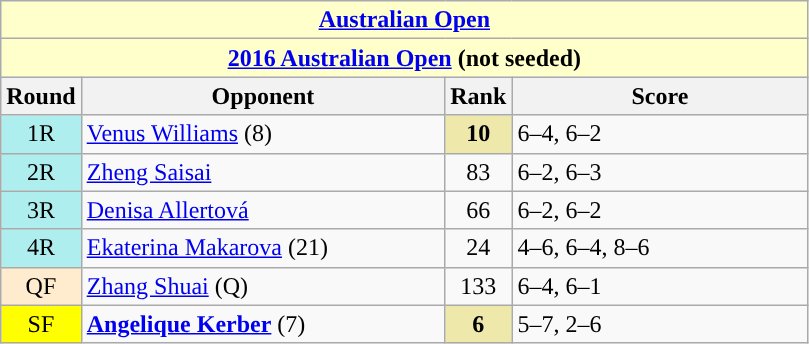<table class=wikitable>
<tr>
<th colspan=4 style="background:#ffc;"><a href='#'>Australian Open</a></th>
</tr>
<tr>
<th colspan=4 style="background:#ffc;"><a href='#'>2016 Australian Open</a> (not seeded)</th>
</tr>
<tr>
<th width=40>Round</th>
<th width=235>Opponent</th>
<th width=20>Rank</th>
<th width=190>Score</th>
</tr>
<tr>
<td style="text-align:center; background:#afeeee;">1R</td>
<td> <a href='#'>Venus Williams</a> (8)</td>
<td style="text-align:center; background:#EEE8AA;"><strong>10</strong></td>
<td>6–4, 6–2</td>
</tr>
<tr>
<td style="text-align:center; background:#afeeee;">2R</td>
<td> <a href='#'>Zheng Saisai</a></td>
<td style="text-align:center">83</td>
<td>6–2, 6–3</td>
</tr>
<tr>
<td style="text-align:center; background:#afeeee;">3R</td>
<td> <a href='#'>Denisa Allertová</a></td>
<td style="text-align:center">66</td>
<td>6–2, 6–2</td>
</tr>
<tr>
<td style="text-align:center; background:#afeeee;">4R</td>
<td> <a href='#'>Ekaterina Makarova</a> (21)</td>
<td style="text-align:center">24</td>
<td>4–6, 6–4, 8–6</td>
</tr>
<tr>
<td style="text-align:center; background:#ffebcd;">QF</td>
<td> <a href='#'>Zhang Shuai</a> (Q)</td>
<td style="text-align:center">133</td>
<td>6–4, 6–1</td>
</tr>
<tr>
<td style="text-align:center; background:yellow;">SF</td>
<td> <strong><a href='#'>Angelique Kerber</a></strong> (7)</td>
<td style="text-align:center; background:#EEE8AA;"><strong>6</strong></td>
<td>5–7, 2–6</td>
</tr>
</table>
